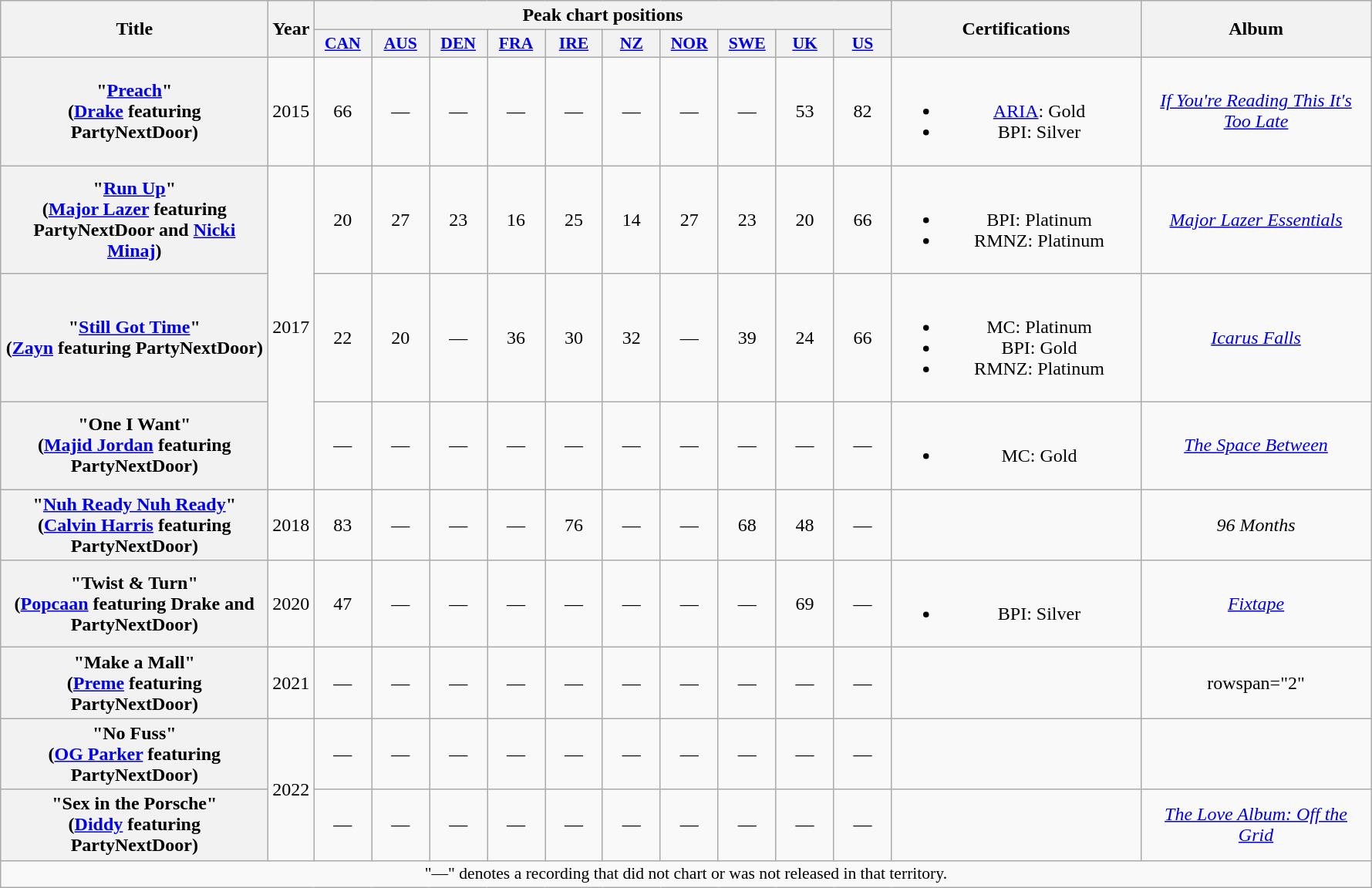<table class="wikitable plainrowheaders" style="text-align:center;">
<tr>
<th scope="col" rowspan="2" style="width:14em;">Title</th>
<th scope="col" rowspan="2">Year</th>
<th scope="col" colspan="10">Peak chart positions</th>
<th scope="col" rowspan="2" style="width:13em;">Certifications</th>
<th scope="col" rowspan="2" style="width:12em;">Album</th>
</tr>
<tr>
<th scope="col" style="width:3em;font-size:90%;"><a href='#'>CAN</a><br></th>
<th scope="col" style="width:3em;font-size:90%;"><a href='#'>AUS</a><br></th>
<th scope="col" style="width:3em;font-size:90%;"><a href='#'>DEN</a><br></th>
<th scope="col" style="width:3em;font-size:90%;"><a href='#'>FRA</a><br></th>
<th scope="col" style="width:3em;font-size:90%;"><a href='#'>IRE</a><br></th>
<th scope="col" style="width:3em;font-size:90%;"><a href='#'>NZ</a><br></th>
<th scope="col" style="width:3em;font-size:90%;"><a href='#'>NOR</a><br></th>
<th scope="col" style="width:3em;font-size:90%;"><a href='#'>SWE</a><br></th>
<th scope="col" style="width:3em;font-size:90%;"><a href='#'>UK</a><br></th>
<th scope="col" style="width:3em;font-size:90%;"><a href='#'>US</a><br></th>
</tr>
<tr>
<th scope="row">"<a href='#'>Preach</a>"<br><span>(<a href='#'>Drake</a> featuring PartyNextDoor)</span></th>
<td>2015</td>
<td>66</td>
<td>—</td>
<td>—</td>
<td>—</td>
<td>—</td>
<td>—</td>
<td>—</td>
<td>—</td>
<td>53</td>
<td>82</td>
<td><br><ul><li><a href='#'>ARIA</a>: Gold</li><li>BPI: Silver</li></ul></td>
<td><em><a href='#'>If You're Reading This It's Too Late</a></em></td>
</tr>
<tr>
<th scope="row">"<a href='#'>Run Up</a>"<br><span>(<a href='#'>Major Lazer</a> featuring PartyNextDoor and <a href='#'>Nicki Minaj</a>)</span></th>
<td rowspan="3">2017</td>
<td>20</td>
<td>27</td>
<td>23</td>
<td>16</td>
<td>25</td>
<td>14</td>
<td>27</td>
<td>23</td>
<td>20</td>
<td>66</td>
<td><br><ul><li>BPI: Platinum</li><li>RMNZ: Platinum</li></ul></td>
<td><em><a href='#'>Major Lazer Essentials</a></em></td>
</tr>
<tr>
<th scope="row">"<a href='#'>Still Got Time</a>"<br><span>(<a href='#'>Zayn</a> featuring PartyNextDoor)</span></th>
<td>22</td>
<td>20</td>
<td>—</td>
<td>36</td>
<td>30</td>
<td>32</td>
<td>—</td>
<td>39</td>
<td>24</td>
<td>66</td>
<td><br><ul><li>MC: Platinum</li><li>BPI: Gold</li><li>RMNZ: Platinum</li></ul></td>
<td><em><a href='#'>Icarus Falls</a></em></td>
</tr>
<tr>
<th scope="row">"One I Want"<br><span>(<a href='#'>Majid Jordan</a> featuring PartyNextDoor)</span></th>
<td>—</td>
<td>—</td>
<td>—</td>
<td>—</td>
<td>—</td>
<td>—</td>
<td>—</td>
<td>—</td>
<td>—</td>
<td>—</td>
<td><br><ul><li>MC: Gold</li></ul></td>
<td><em><a href='#'>The Space Between</a></em></td>
</tr>
<tr>
<th scope="row">"<a href='#'>Nuh Ready Nuh Ready</a>"<br><span>(<a href='#'>Calvin Harris</a> featuring PartyNextDoor)</span></th>
<td>2018</td>
<td>83</td>
<td>—</td>
<td>—</td>
<td>—</td>
<td>76</td>
<td>—</td>
<td>—</td>
<td>68</td>
<td>48</td>
<td>—</td>
<td></td>
<td><em>96 Months</em></td>
</tr>
<tr>
<th scope="row">"Twist & Turn"<br><span>(<a href='#'>Popcaan</a> featuring Drake and PartyNextDoor)</span></th>
<td>2020</td>
<td>47</td>
<td>—</td>
<td>—</td>
<td>—</td>
<td>—</td>
<td>—</td>
<td>—</td>
<td>—</td>
<td>69</td>
<td>—</td>
<td><br><ul><li>BPI: Silver</li></ul></td>
<td><em><a href='#'>Fixtape</a></em></td>
</tr>
<tr>
<th scope="row">"Make a Mall"<br><span>(<a href='#'>Preme</a> featuring PartyNextDoor)</span></th>
<td>2021</td>
<td>—</td>
<td>—</td>
<td>—</td>
<td>—</td>
<td>—</td>
<td>—</td>
<td>—</td>
<td>—</td>
<td>—</td>
<td>—</td>
<td></td>
<td>rowspan="2" </td>
</tr>
<tr>
<th scope="row">"No Fuss"<br><span>(<a href='#'>OG Parker</a> featuring PartyNextDoor)</span></th>
<td rowspan="2">2022</td>
<td>—</td>
<td>—</td>
<td>—</td>
<td>—</td>
<td>—</td>
<td>—</td>
<td>—</td>
<td>—</td>
<td>—</td>
<td>—</td>
<td></td>
</tr>
<tr>
<th scope="row">"Sex in the Porsche"<br><span>(<a href='#'>Diddy</a> featuring PartyNextDoor)</span></th>
<td>—</td>
<td>—</td>
<td>—</td>
<td>—</td>
<td>—</td>
<td>—</td>
<td>—</td>
<td>—</td>
<td>—</td>
<td>—</td>
<td></td>
<td><em><a href='#'>The Love Album: Off the Grid</a></em></td>
</tr>
<tr>
<td colspan="15" style="font-size:90%">"—" denotes a recording that did not chart or was not released in that territory.</td>
</tr>
</table>
